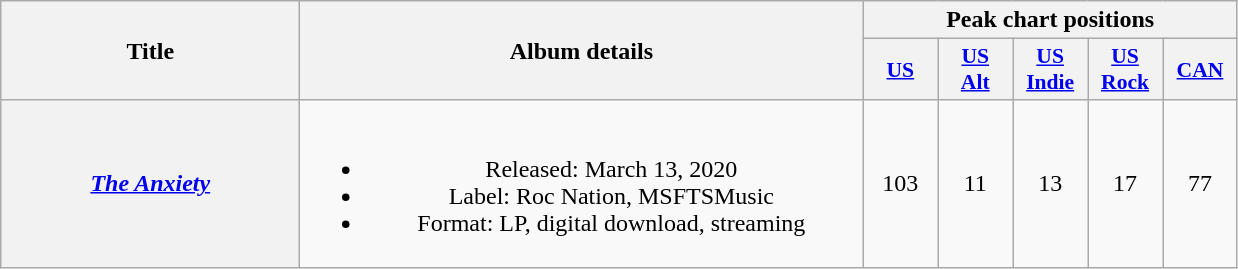<table class="wikitable plainrowheaders" style="text-align:center;">
<tr>
<th scope="col" rowspan="2" style="width:12em;">Title</th>
<th scope="col" rowspan="2" style="width:23em;">Album details</th>
<th scope="col" colspan="5">Peak chart positions</th>
</tr>
<tr>
<th scope="col" style="width:3em;font-size:90%;"><a href='#'>US</a><br></th>
<th scope="col" style="width:3em;font-size:90%;"><a href='#'>US<br>Alt</a><br></th>
<th scope="col" style="width:3em;font-size:90%;"><a href='#'>US<br>Indie</a><br></th>
<th scope="col" style="width:3em;font-size:90%;"><a href='#'>US<br>Rock</a><br></th>
<th scope="col" style="width:3em;font-size:90%;"><a href='#'>CAN</a><br></th>
</tr>
<tr>
<th scope="row"><em><a href='#'>The Anxiety</a></em><br></th>
<td><br><ul><li>Released: March 13, 2020</li><li>Label: Roc Nation, MSFTSMusic</li><li>Format: LP, digital download, streaming</li></ul></td>
<td>103</td>
<td>11</td>
<td>13</td>
<td>17</td>
<td>77</td>
</tr>
</table>
